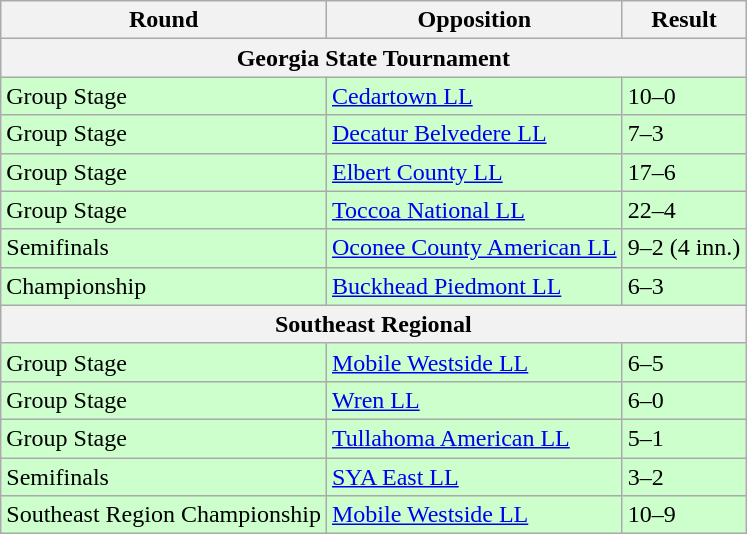<table class="wikitable">
<tr>
<th>Round</th>
<th>Opposition</th>
<th>Result</th>
</tr>
<tr>
<th colspan=3>Georgia State Tournament</th>
</tr>
<tr bgcolor=ccffcc>
<td>Group Stage</td>
<td> <a href='#'>Cedartown LL</a></td>
<td>10–0</td>
</tr>
<tr bgcolor=ccffcc>
<td>Group Stage</td>
<td> <a href='#'>Decatur Belvedere LL</a></td>
<td>7–3</td>
</tr>
<tr bgcolor=ccffcc>
<td>Group Stage</td>
<td> <a href='#'>Elbert County LL</a></td>
<td>17–6</td>
</tr>
<tr bgcolor=ccffcc>
<td>Group Stage</td>
<td> <a href='#'>Toccoa National LL</a></td>
<td>22–4</td>
</tr>
<tr bgcolor=ccffcc>
<td>Semifinals</td>
<td> <a href='#'>Oconee County American LL</a></td>
<td>9–2 (4 inn.)</td>
</tr>
<tr bgcolor=ccffcc>
<td>Championship</td>
<td> <a href='#'>Buckhead Piedmont LL</a></td>
<td>6–3</td>
</tr>
<tr>
<th colspan=3>Southeast Regional</th>
</tr>
<tr bgcolor=ccffcc>
<td>Group Stage</td>
<td> <a href='#'>Mobile Westside LL</a></td>
<td>6–5</td>
</tr>
<tr bgcolor=ccffcc>
<td>Group Stage</td>
<td> <a href='#'>Wren LL</a></td>
<td>6–0</td>
</tr>
<tr bgcolor=ccffcc>
<td>Group Stage</td>
<td> <a href='#'>Tullahoma American LL</a></td>
<td>5–1</td>
</tr>
<tr bgcolor=ccffcc>
<td>Semifinals</td>
<td> <a href='#'>SYA East LL</a></td>
<td>3–2</td>
</tr>
<tr bgcolor=ccffcc>
<td>Southeast Region Championship</td>
<td> <a href='#'>Mobile Westside LL</a></td>
<td>10–9</td>
</tr>
</table>
